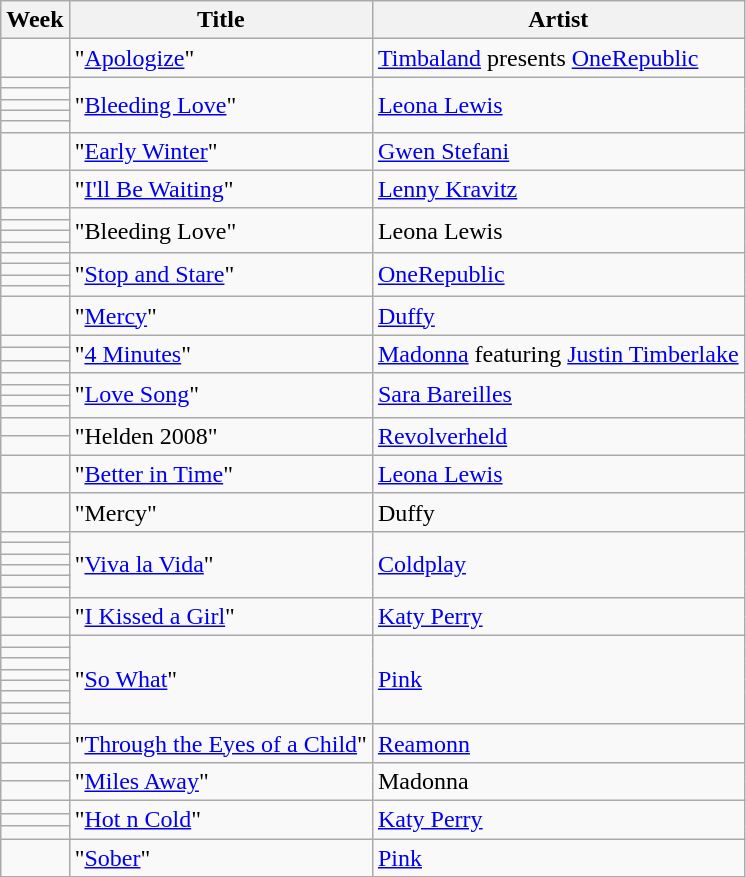<table class="wikitable">
<tr>
<th>Week</th>
<th>Title</th>
<th>Artist</th>
</tr>
<tr>
<td></td>
<td>"<a href='#'>Apologize</a>"</td>
<td><a href='#'>Timbaland</a> presents <a href='#'>OneRepublic</a></td>
</tr>
<tr>
<td></td>
<td rowspan="5">"<a href='#'>Bleeding Love</a>"</td>
<td rowspan="5"><a href='#'>Leona Lewis</a></td>
</tr>
<tr>
<td></td>
</tr>
<tr>
<td></td>
</tr>
<tr>
<td></td>
</tr>
<tr>
<td></td>
</tr>
<tr>
<td></td>
<td>"<a href='#'>Early Winter</a>"</td>
<td><a href='#'>Gwen Stefani</a></td>
</tr>
<tr>
<td></td>
<td>"<a href='#'>I'll Be Waiting</a>"</td>
<td><a href='#'>Lenny Kravitz</a></td>
</tr>
<tr>
<td></td>
<td rowspan="4">"Bleeding Love"</td>
<td rowspan="4">Leona Lewis</td>
</tr>
<tr>
<td></td>
</tr>
<tr>
<td></td>
</tr>
<tr>
<td></td>
</tr>
<tr>
<td></td>
<td rowspan="4">"<a href='#'>Stop and Stare</a>"</td>
<td rowspan="4"><a href='#'>OneRepublic</a></td>
</tr>
<tr>
<td></td>
</tr>
<tr>
<td></td>
</tr>
<tr>
<td></td>
</tr>
<tr>
<td></td>
<td>"<a href='#'>Mercy</a>"</td>
<td><a href='#'>Duffy</a></td>
</tr>
<tr>
<td></td>
<td rowspan="3">"<a href='#'>4 Minutes</a>"</td>
<td rowspan="3"><a href='#'>Madonna</a> featuring <a href='#'>Justin Timberlake</a></td>
</tr>
<tr>
<td></td>
</tr>
<tr>
<td></td>
</tr>
<tr>
<td></td>
<td rowspan="4">"<a href='#'>Love Song</a>"</td>
<td rowspan="4"><a href='#'>Sara Bareilles</a></td>
</tr>
<tr>
<td></td>
</tr>
<tr>
<td></td>
</tr>
<tr>
<td></td>
</tr>
<tr>
<td></td>
<td rowspan="2">"Helden 2008"</td>
<td rowspan="2"><a href='#'>Revolverheld</a></td>
</tr>
<tr>
<td></td>
</tr>
<tr>
<td></td>
<td>"<a href='#'>Better in Time</a>"</td>
<td><a href='#'>Leona Lewis</a></td>
</tr>
<tr>
<td></td>
<td>"Mercy"</td>
<td>Duffy</td>
</tr>
<tr>
<td></td>
<td rowspan="6">"<a href='#'>Viva la Vida</a>"</td>
<td rowspan="6"><a href='#'>Coldplay</a></td>
</tr>
<tr>
<td></td>
</tr>
<tr>
<td></td>
</tr>
<tr>
<td></td>
</tr>
<tr>
<td></td>
</tr>
<tr>
<td></td>
</tr>
<tr>
<td></td>
<td rowspan="2">"<a href='#'>I Kissed a Girl</a>"</td>
<td rowspan="2"><a href='#'>Katy Perry</a></td>
</tr>
<tr>
<td></td>
</tr>
<tr>
<td></td>
<td rowspan="8">"<a href='#'>So What</a>"</td>
<td rowspan="8"><a href='#'>Pink</a></td>
</tr>
<tr>
<td></td>
</tr>
<tr>
<td></td>
</tr>
<tr>
<td></td>
</tr>
<tr>
<td></td>
</tr>
<tr>
<td></td>
</tr>
<tr>
<td></td>
</tr>
<tr>
<td></td>
</tr>
<tr>
<td></td>
<td rowspan="2">"<a href='#'>Through the Eyes of a Child</a>"</td>
<td rowspan="2"><a href='#'>Reamonn</a></td>
</tr>
<tr>
<td></td>
</tr>
<tr>
<td></td>
<td rowspan="2">"<a href='#'>Miles Away</a>"</td>
<td rowspan="2">Madonna</td>
</tr>
<tr>
<td></td>
</tr>
<tr>
<td></td>
<td rowspan="3">"<a href='#'>Hot n Cold</a>"</td>
<td rowspan="3"><a href='#'>Katy Perry</a></td>
</tr>
<tr>
<td></td>
</tr>
<tr>
<td></td>
</tr>
<tr>
<td></td>
<td>"<a href='#'>Sober</a>"</td>
<td><a href='#'>Pink</a></td>
</tr>
</table>
